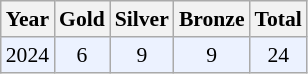<table class="sortable wikitable" style="font-size: 90%;">
<tr>
<th>Year</th>
<th>Gold</th>
<th>Silver</th>
<th>Bronze</th>
<th>Total</th>
</tr>
<tr style="background:#ECF2FF">
<td align="center">2024</td>
<td align="center">6</td>
<td align="center">9</td>
<td align="center">9</td>
<td align="center">24</td>
</tr>
</table>
